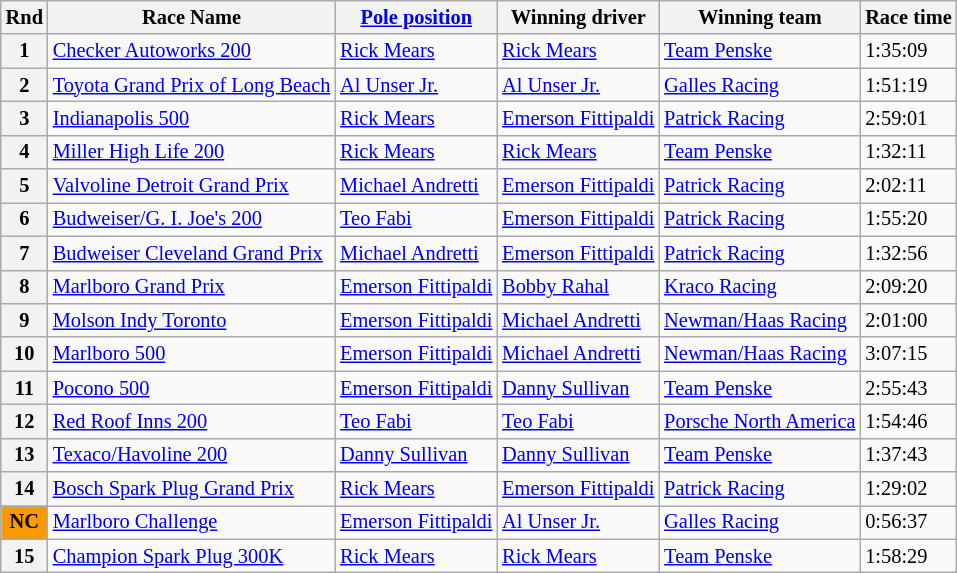<table class="wikitable" style="font-size: 85%;">
<tr>
<th>Rnd</th>
<th>Race Name</th>
<th><a href='#'>Pole position</a></th>
<th>Winning driver</th>
<th>Winning team</th>
<th>Race time</th>
</tr>
<tr>
<th>1</th>
<td><a href='#'>Checker Autoworks 200</a></td>
<td> <a href='#'>Rick Mears</a></td>
<td> <a href='#'>Rick Mears</a></td>
<td><a href='#'>Team Penske</a></td>
<td>1:35:09</td>
</tr>
<tr>
<th>2</th>
<td><a href='#'>Toyota Grand Prix of Long Beach</a></td>
<td> <a href='#'>Al Unser Jr.</a></td>
<td> <a href='#'>Al Unser Jr.</a></td>
<td><a href='#'>Galles Racing</a></td>
<td>1:51:19</td>
</tr>
<tr>
<th>3</th>
<td><a href='#'>Indianapolis 500</a></td>
<td> <a href='#'>Rick Mears</a></td>
<td> <a href='#'>Emerson Fittipaldi</a></td>
<td><a href='#'>Patrick Racing</a></td>
<td>2:59:01</td>
</tr>
<tr>
<th>4</th>
<td><a href='#'>Miller High Life 200</a></td>
<td> <a href='#'>Rick Mears</a></td>
<td> <a href='#'>Rick Mears</a></td>
<td><a href='#'>Team Penske</a></td>
<td>1:32:11</td>
</tr>
<tr>
<th>5</th>
<td><a href='#'>Valvoline Detroit Grand Prix</a></td>
<td> <a href='#'>Michael Andretti</a></td>
<td> <a href='#'>Emerson Fittipaldi</a></td>
<td><a href='#'>Patrick Racing</a></td>
<td>2:02:11</td>
</tr>
<tr>
<th>6</th>
<td><a href='#'>Budweiser/G. I. Joe's 200</a></td>
<td> <a href='#'>Teo Fabi</a></td>
<td> <a href='#'>Emerson Fittipaldi</a></td>
<td><a href='#'>Patrick Racing</a></td>
<td>1:55:20</td>
</tr>
<tr>
<th>7</th>
<td><a href='#'>Budweiser Cleveland Grand Prix</a></td>
<td> <a href='#'>Michael Andretti</a></td>
<td> <a href='#'>Emerson Fittipaldi</a></td>
<td><a href='#'>Patrick Racing</a></td>
<td>1:32:56</td>
</tr>
<tr>
<th>8</th>
<td><a href='#'>Marlboro Grand Prix</a></td>
<td> <a href='#'>Emerson Fittipaldi</a></td>
<td> <a href='#'>Bobby Rahal</a></td>
<td><a href='#'>Kraco Racing</a></td>
<td>2:09:20</td>
</tr>
<tr>
<th>9</th>
<td><a href='#'>Molson Indy Toronto</a></td>
<td> <a href='#'>Emerson Fittipaldi</a></td>
<td> <a href='#'>Michael Andretti</a></td>
<td><a href='#'>Newman/Haas Racing</a></td>
<td>2:01:00</td>
</tr>
<tr>
<th>10</th>
<td><a href='#'>Marlboro 500</a></td>
<td> <a href='#'>Emerson Fittipaldi</a></td>
<td> <a href='#'>Michael Andretti</a></td>
<td><a href='#'>Newman/Haas Racing</a></td>
<td>3:07:15</td>
</tr>
<tr>
<th>11</th>
<td><a href='#'>Pocono 500</a></td>
<td> <a href='#'>Emerson Fittipaldi</a></td>
<td> <a href='#'>Danny Sullivan</a></td>
<td><a href='#'>Team Penske</a></td>
<td>2:55:43</td>
</tr>
<tr>
<th>12</th>
<td><a href='#'>Red Roof Inns 200</a></td>
<td> <a href='#'>Teo Fabi</a></td>
<td> <a href='#'>Teo Fabi</a></td>
<td><a href='#'>Porsche North America</a></td>
<td>1:54:46</td>
</tr>
<tr>
<th>13</th>
<td><a href='#'>Texaco/Havoline 200</a></td>
<td> <a href='#'>Danny Sullivan</a></td>
<td> <a href='#'>Danny Sullivan</a></td>
<td><a href='#'>Team Penske</a></td>
<td>1:37:43</td>
</tr>
<tr>
<th>14</th>
<td><a href='#'>Bosch Spark Plug Grand Prix</a></td>
<td> <a href='#'>Rick Mears</a></td>
<td> <a href='#'>Emerson Fittipaldi</a></td>
<td><a href='#'>Patrick Racing</a></td>
<td>1:29:02</td>
</tr>
<tr>
<th style="background:#fb9902; text-align:center;"><strong>NC</strong></th>
<td><a href='#'>Marlboro Challenge</a></td>
<td> <a href='#'>Emerson Fittipaldi</a></td>
<td> <a href='#'>Al Unser Jr.</a></td>
<td><a href='#'>Galles Racing</a></td>
<td>0:56:37</td>
</tr>
<tr>
<th>15</th>
<td><a href='#'>Champion Spark Plug 300K</a></td>
<td> <a href='#'>Rick Mears</a></td>
<td> <a href='#'>Rick Mears</a></td>
<td><a href='#'>Team Penske</a></td>
<td>1:58:29</td>
</tr>
</table>
